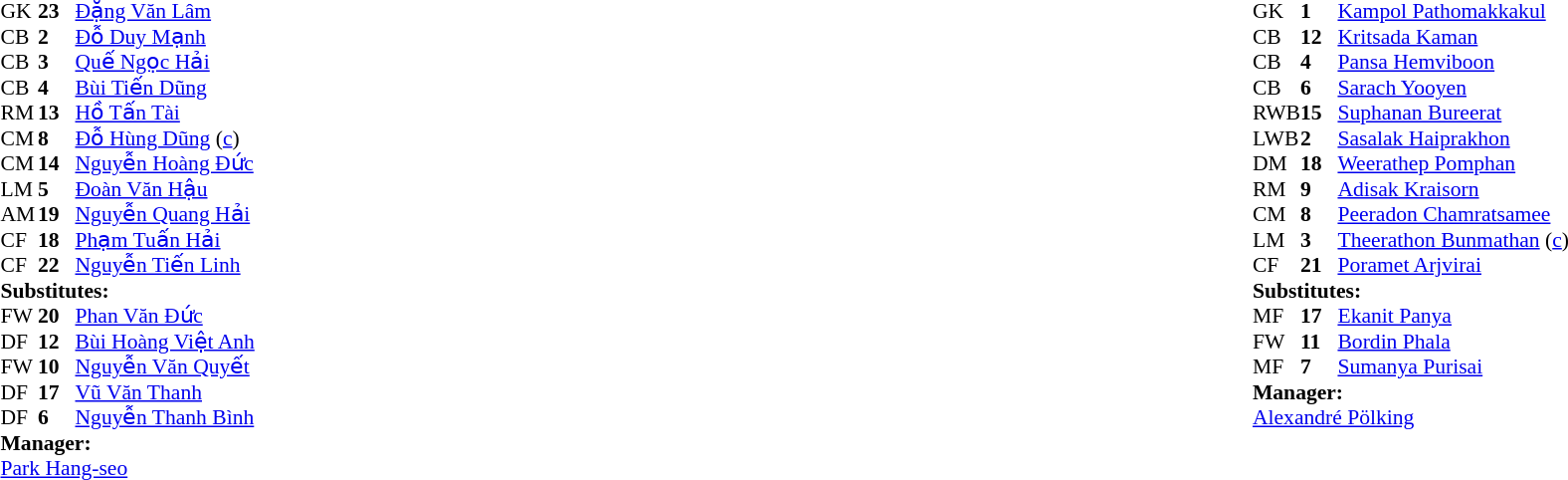<table width="100%">
<tr>
<td valign="top" width="40%"><br><table style="font-size:90%" cellspacing="0" cellpadding="0">
<tr>
<th width=25></th>
<th width=25></th>
</tr>
<tr>
<td>GK</td>
<td><strong>23</strong></td>
<td><a href='#'>Đặng Văn Lâm</a></td>
</tr>
<tr>
<td>CB</td>
<td><strong>2</strong></td>
<td><a href='#'>Đỗ Duy Mạnh</a></td>
<td></td>
<td></td>
</tr>
<tr>
<td>CB</td>
<td><strong>3</strong></td>
<td><a href='#'>Quế Ngọc Hải</a></td>
<td></td>
</tr>
<tr>
<td>CB</td>
<td><strong>4</strong></td>
<td><a href='#'>Bùi Tiến Dũng</a></td>
<td></td>
<td></td>
</tr>
<tr>
<td>RM</td>
<td><strong>13</strong></td>
<td><a href='#'>Hồ Tấn Tài</a></td>
<td></td>
<td></td>
</tr>
<tr>
<td>CM</td>
<td><strong>8</strong></td>
<td><a href='#'>Đỗ Hùng Dũng</a> (<a href='#'>c</a>)</td>
</tr>
<tr>
<td>CM</td>
<td><strong>14</strong></td>
<td><a href='#'>Nguyễn Hoàng Đức</a></td>
<td></td>
</tr>
<tr>
<td>LM</td>
<td><strong>5</strong></td>
<td><a href='#'>Đoàn Văn Hậu</a></td>
</tr>
<tr>
<td>AM</td>
<td><strong>19</strong></td>
<td><a href='#'>Nguyễn Quang Hải</a></td>
<td></td>
<td></td>
</tr>
<tr>
<td>CF</td>
<td><strong>18</strong></td>
<td><a href='#'>Phạm Tuấn Hải</a></td>
<td></td>
<td></td>
</tr>
<tr>
<td>CF</td>
<td><strong>22</strong></td>
<td><a href='#'>Nguyễn Tiến Linh</a></td>
</tr>
<tr>
<td colspan=3><strong>Substitutes:</strong></td>
</tr>
<tr>
<td>FW</td>
<td><strong>20</strong></td>
<td><a href='#'>Phan Văn Đức</a></td>
<td></td>
<td></td>
</tr>
<tr>
<td>DF</td>
<td><strong>12</strong></td>
<td><a href='#'>Bùi Hoàng Việt Anh</a></td>
<td></td>
<td></td>
</tr>
<tr>
<td>FW</td>
<td><strong>10</strong></td>
<td><a href='#'>Nguyễn Văn Quyết</a></td>
<td></td>
<td></td>
</tr>
<tr>
<td>DF</td>
<td><strong>17</strong></td>
<td><a href='#'>Vũ Văn Thanh</a></td>
<td></td>
<td></td>
</tr>
<tr>
<td>DF</td>
<td><strong>6</strong></td>
<td><a href='#'>Nguyễn Thanh Bình</a></td>
<td></td>
<td></td>
</tr>
<tr>
<td colspan=3><strong>Manager:</strong></td>
</tr>
<tr>
<td colspan=3> <a href='#'>Park Hang-seo</a></td>
</tr>
</table>
</td>
<td valign="top"></td>
<td valign="top" width="50%"><br><table style="font-size:90%; margin:auto" cellspacing="0" cellpadding="0">
<tr>
<th width=25></th>
<th width=25></th>
</tr>
<tr>
<td>GK</td>
<td><strong>1</strong></td>
<td><a href='#'>Kampol Pathomakkakul</a></td>
</tr>
<tr>
<td>CB</td>
<td><strong>12</strong></td>
<td><a href='#'>Kritsada Kaman</a></td>
</tr>
<tr>
<td>CB</td>
<td><strong>4</strong></td>
<td><a href='#'>Pansa Hemviboon</a></td>
</tr>
<tr>
<td>CB</td>
<td><strong>6</strong></td>
<td><a href='#'>Sarach Yooyen</a></td>
<td></td>
<td></td>
</tr>
<tr>
<td>RWB</td>
<td><strong>15</strong></td>
<td><a href='#'>Suphanan Bureerat</a></td>
</tr>
<tr>
<td>LWB</td>
<td><strong>2</strong></td>
<td><a href='#'>Sasalak Haiprakhon</a></td>
<td></td>
</tr>
<tr>
<td>DM</td>
<td><strong>18</strong></td>
<td><a href='#'>Weerathep Pomphan</a></td>
</tr>
<tr>
<td>RM</td>
<td><strong>9</strong></td>
<td><a href='#'>Adisak Kraisorn</a></td>
<td></td>
<td></td>
</tr>
<tr>
<td>CM</td>
<td><strong>8</strong></td>
<td><a href='#'>Peeradon Chamratsamee</a></td>
</tr>
<tr>
<td>LM</td>
<td><strong>3</strong></td>
<td><a href='#'>Theerathon Bunmathan</a> (<a href='#'>c</a>)</td>
<td></td>
</tr>
<tr>
<td>CF</td>
<td><strong>21</strong></td>
<td><a href='#'>Poramet Arjvirai</a></td>
<td></td>
<td></td>
</tr>
<tr>
<td colspan=3><strong>Substitutes:</strong></td>
</tr>
<tr>
<td>MF</td>
<td><strong>17</strong></td>
<td><a href='#'>Ekanit Panya</a></td>
<td></td>
<td></td>
</tr>
<tr>
<td>FW</td>
<td><strong>11</strong></td>
<td><a href='#'>Bordin Phala</a></td>
<td></td>
<td></td>
</tr>
<tr>
<td>MF</td>
<td><strong>7</strong></td>
<td><a href='#'>Sumanya Purisai</a></td>
<td></td>
<td></td>
</tr>
<tr>
<td colspan=3><strong>Manager:</strong></td>
</tr>
<tr>
<td colspan=3> <a href='#'>Alexandré Pölking</a></td>
</tr>
</table>
</td>
</tr>
</table>
